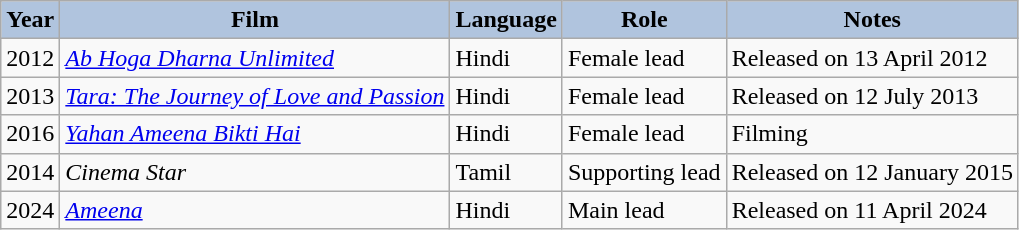<table class="wikitable sortable">
<tr style="text-align:center;">
<th style="background:#B0C4DE;">Year</th>
<th style="background:#B0C4DE;">Film</th>
<th style="background:#B0C4DE;">Language</th>
<th style="background:#B0C4DE;">Role</th>
<th style="background:#B0C4DE;">Notes</th>
</tr>
<tr>
<td>2012</td>
<td><em><a href='#'>Ab Hoga Dharna Unlimited</a></em></td>
<td>Hindi</td>
<td>Female lead</td>
<td>Released on 13 April 2012</td>
</tr>
<tr>
<td>2013</td>
<td><em><a href='#'>Tara: The Journey of Love and Passion</a></em></td>
<td>Hindi</td>
<td>Female lead</td>
<td>Released on 12 July 2013 </td>
</tr>
<tr>
<td>2016</td>
<td><em><a href='#'>Yahan Ameena Bikti Hai</a></em></td>
<td>Hindi</td>
<td>Female lead</td>
<td>Filming </td>
</tr>
<tr>
<td>2014</td>
<td><em>Cinema Star</em></td>
<td>Tamil</td>
<td>Supporting lead</td>
<td>Released on 12 January 2015</td>
</tr>
<tr>
<td>2024</td>
<td><em><a href='#'>Ameena</a></em></td>
<td>Hindi</td>
<td>Main lead</td>
<td>Released on 11 April 2024</td>
</tr>
</table>
